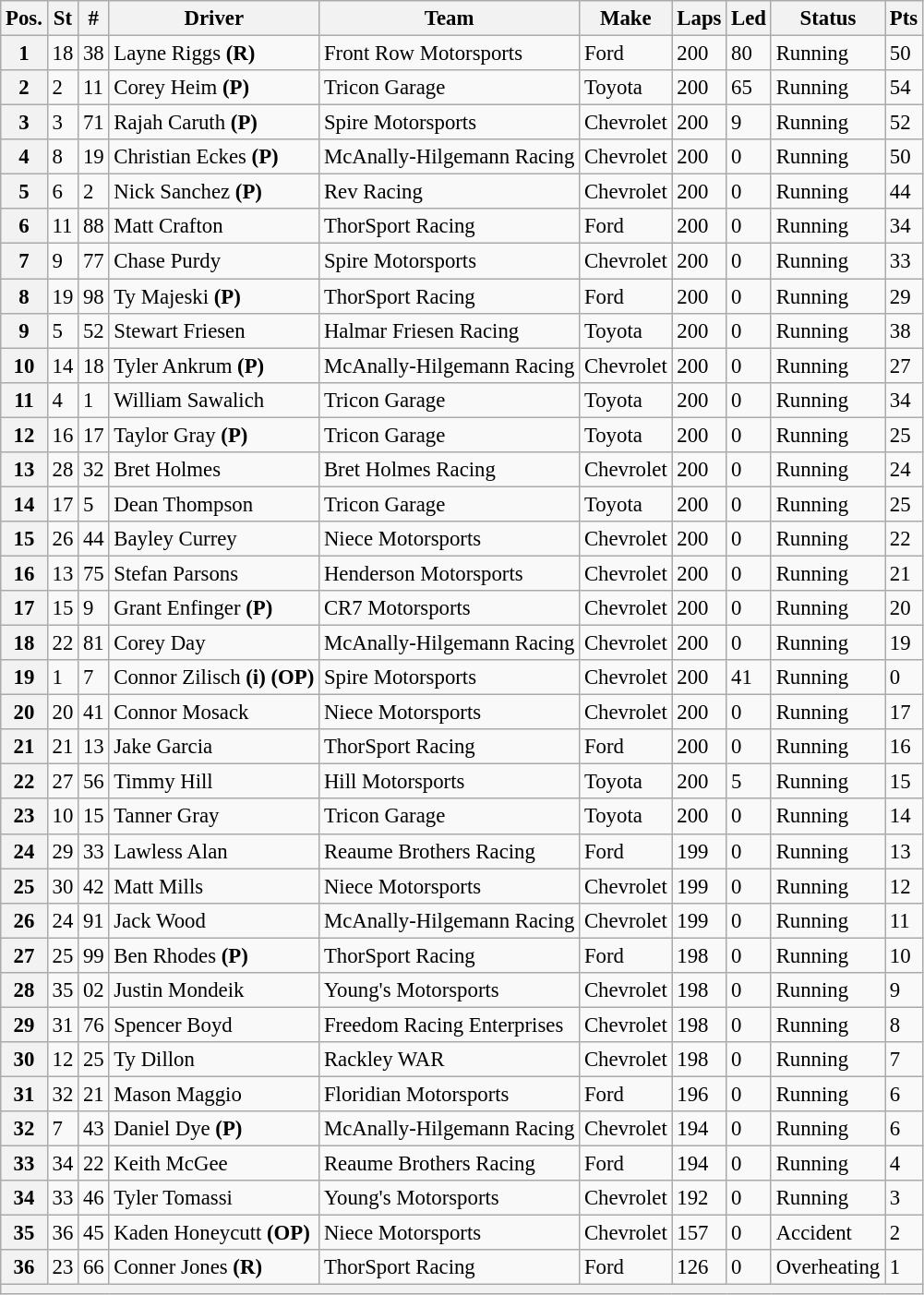<table class="wikitable" style="font-size:95%">
<tr>
<th>Pos.</th>
<th>St</th>
<th>#</th>
<th>Driver</th>
<th>Team</th>
<th>Make</th>
<th>Laps</th>
<th>Led</th>
<th>Status</th>
<th>Pts</th>
</tr>
<tr>
<th>1</th>
<td>18</td>
<td>38</td>
<td>Layne Riggs <strong>(R)</strong></td>
<td>Front Row Motorsports</td>
<td>Ford</td>
<td>200</td>
<td>80</td>
<td>Running</td>
<td>50</td>
</tr>
<tr>
<th>2</th>
<td>2</td>
<td>11</td>
<td>Corey Heim <strong>(P)</strong></td>
<td>Tricon Garage</td>
<td>Toyota</td>
<td>200</td>
<td>65</td>
<td>Running</td>
<td>54</td>
</tr>
<tr>
<th>3</th>
<td>3</td>
<td>71</td>
<td>Rajah Caruth <strong>(P)</strong></td>
<td>Spire Motorsports</td>
<td>Chevrolet</td>
<td>200</td>
<td>9</td>
<td>Running</td>
<td>52</td>
</tr>
<tr>
<th>4</th>
<td>8</td>
<td>19</td>
<td>Christian Eckes <strong>(P)</strong></td>
<td>McAnally-Hilgemann Racing</td>
<td>Chevrolet</td>
<td>200</td>
<td>0</td>
<td>Running</td>
<td>50</td>
</tr>
<tr>
<th>5</th>
<td>6</td>
<td>2</td>
<td>Nick Sanchez <strong>(P)</strong></td>
<td>Rev Racing</td>
<td>Chevrolet</td>
<td>200</td>
<td>0</td>
<td>Running</td>
<td>44</td>
</tr>
<tr>
<th>6</th>
<td>11</td>
<td>88</td>
<td>Matt Crafton</td>
<td>ThorSport Racing</td>
<td>Ford</td>
<td>200</td>
<td>0</td>
<td>Running</td>
<td>34</td>
</tr>
<tr>
<th>7</th>
<td>9</td>
<td>77</td>
<td>Chase Purdy</td>
<td>Spire Motorsports</td>
<td>Chevrolet</td>
<td>200</td>
<td>0</td>
<td>Running</td>
<td>33</td>
</tr>
<tr>
<th>8</th>
<td>19</td>
<td>98</td>
<td>Ty Majeski <strong>(P)</strong></td>
<td>ThorSport Racing</td>
<td>Ford</td>
<td>200</td>
<td>0</td>
<td>Running</td>
<td>29</td>
</tr>
<tr>
<th>9</th>
<td>5</td>
<td>52</td>
<td>Stewart Friesen</td>
<td>Halmar Friesen Racing</td>
<td>Toyota</td>
<td>200</td>
<td>0</td>
<td>Running</td>
<td>38</td>
</tr>
<tr>
<th>10</th>
<td>14</td>
<td>18</td>
<td>Tyler Ankrum <strong>(P)</strong></td>
<td>McAnally-Hilgemann Racing</td>
<td>Chevrolet</td>
<td>200</td>
<td>0</td>
<td>Running</td>
<td>27</td>
</tr>
<tr>
<th>11</th>
<td>4</td>
<td>1</td>
<td>William Sawalich</td>
<td>Tricon Garage</td>
<td>Toyota</td>
<td>200</td>
<td>0</td>
<td>Running</td>
<td>34</td>
</tr>
<tr>
<th>12</th>
<td>16</td>
<td>17</td>
<td>Taylor Gray <strong>(P)</strong></td>
<td>Tricon Garage</td>
<td>Toyota</td>
<td>200</td>
<td>0</td>
<td>Running</td>
<td>25</td>
</tr>
<tr>
<th>13</th>
<td>28</td>
<td>32</td>
<td>Bret Holmes</td>
<td>Bret Holmes Racing</td>
<td>Chevrolet</td>
<td>200</td>
<td>0</td>
<td>Running</td>
<td>24</td>
</tr>
<tr>
<th>14</th>
<td>17</td>
<td>5</td>
<td>Dean Thompson</td>
<td>Tricon Garage</td>
<td>Toyota</td>
<td>200</td>
<td>0</td>
<td>Running</td>
<td>25</td>
</tr>
<tr>
<th>15</th>
<td>26</td>
<td>44</td>
<td>Bayley Currey</td>
<td>Niece Motorsports</td>
<td>Chevrolet</td>
<td>200</td>
<td>0</td>
<td>Running</td>
<td>22</td>
</tr>
<tr>
<th>16</th>
<td>13</td>
<td>75</td>
<td>Stefan Parsons</td>
<td>Henderson Motorsports</td>
<td>Chevrolet</td>
<td>200</td>
<td>0</td>
<td>Running</td>
<td>21</td>
</tr>
<tr>
<th>17</th>
<td>15</td>
<td>9</td>
<td>Grant Enfinger <strong>(P)</strong></td>
<td>CR7 Motorsports</td>
<td>Chevrolet</td>
<td>200</td>
<td>0</td>
<td>Running</td>
<td>20</td>
</tr>
<tr>
<th>18</th>
<td>22</td>
<td>81</td>
<td>Corey Day</td>
<td>McAnally-Hilgemann Racing</td>
<td>Chevrolet</td>
<td>200</td>
<td>0</td>
<td>Running</td>
<td>19</td>
</tr>
<tr>
<th>19</th>
<td>1</td>
<td>7</td>
<td>Connor Zilisch <strong>(i) (OP)</strong></td>
<td>Spire Motorsports</td>
<td>Chevrolet</td>
<td>200</td>
<td>41</td>
<td>Running</td>
<td>0</td>
</tr>
<tr>
<th>20</th>
<td>20</td>
<td>41</td>
<td>Connor Mosack</td>
<td>Niece Motorsports</td>
<td>Chevrolet</td>
<td>200</td>
<td>0</td>
<td>Running</td>
<td>17</td>
</tr>
<tr>
<th>21</th>
<td>21</td>
<td>13</td>
<td>Jake Garcia</td>
<td>ThorSport Racing</td>
<td>Ford</td>
<td>200</td>
<td>0</td>
<td>Running</td>
<td>16</td>
</tr>
<tr>
<th>22</th>
<td>27</td>
<td>56</td>
<td>Timmy Hill</td>
<td>Hill Motorsports</td>
<td>Toyota</td>
<td>200</td>
<td>5</td>
<td>Running</td>
<td>15</td>
</tr>
<tr>
<th>23</th>
<td>10</td>
<td>15</td>
<td>Tanner Gray</td>
<td>Tricon Garage</td>
<td>Toyota</td>
<td>200</td>
<td>0</td>
<td>Running</td>
<td>14</td>
</tr>
<tr>
<th>24</th>
<td>29</td>
<td>33</td>
<td>Lawless Alan</td>
<td>Reaume Brothers Racing</td>
<td>Ford</td>
<td>199</td>
<td>0</td>
<td>Running</td>
<td>13</td>
</tr>
<tr>
<th>25</th>
<td>30</td>
<td>42</td>
<td>Matt Mills</td>
<td>Niece Motorsports</td>
<td>Chevrolet</td>
<td>199</td>
<td>0</td>
<td>Running</td>
<td>12</td>
</tr>
<tr>
<th>26</th>
<td>24</td>
<td>91</td>
<td>Jack Wood</td>
<td>McAnally-Hilgemann Racing</td>
<td>Chevrolet</td>
<td>199</td>
<td>0</td>
<td>Running</td>
<td>11</td>
</tr>
<tr>
<th>27</th>
<td>25</td>
<td>99</td>
<td>Ben Rhodes <strong>(P)</strong></td>
<td>ThorSport Racing</td>
<td>Ford</td>
<td>198</td>
<td>0</td>
<td>Running</td>
<td>10</td>
</tr>
<tr>
<th>28</th>
<td>35</td>
<td>02</td>
<td>Justin Mondeik</td>
<td>Young's Motorsports</td>
<td>Chevrolet</td>
<td>198</td>
<td>0</td>
<td>Running</td>
<td>9</td>
</tr>
<tr>
<th>29</th>
<td>31</td>
<td>76</td>
<td>Spencer Boyd</td>
<td>Freedom Racing Enterprises</td>
<td>Chevrolet</td>
<td>198</td>
<td>0</td>
<td>Running</td>
<td>8</td>
</tr>
<tr>
<th>30</th>
<td>12</td>
<td>25</td>
<td>Ty Dillon</td>
<td>Rackley WAR</td>
<td>Chevrolet</td>
<td>198</td>
<td>0</td>
<td>Running</td>
<td>7</td>
</tr>
<tr>
<th>31</th>
<td>32</td>
<td>21</td>
<td>Mason Maggio</td>
<td>Floridian Motorsports</td>
<td>Ford</td>
<td>196</td>
<td>0</td>
<td>Running</td>
<td>6</td>
</tr>
<tr>
<th>32</th>
<td>7</td>
<td>43</td>
<td>Daniel Dye <strong>(P)</strong></td>
<td>McAnally-Hilgemann Racing</td>
<td>Chevrolet</td>
<td>194</td>
<td>0</td>
<td>Running</td>
<td>6</td>
</tr>
<tr>
<th>33</th>
<td>34</td>
<td>22</td>
<td>Keith McGee</td>
<td>Reaume Brothers Racing</td>
<td>Ford</td>
<td>194</td>
<td>0</td>
<td>Running</td>
<td>4</td>
</tr>
<tr>
<th>34</th>
<td>33</td>
<td>46</td>
<td>Tyler Tomassi</td>
<td>Young's Motorsports</td>
<td>Chevrolet</td>
<td>192</td>
<td>0</td>
<td>Running</td>
<td>3</td>
</tr>
<tr>
<th>35</th>
<td>36</td>
<td>45</td>
<td>Kaden Honeycutt <strong>(OP)</strong></td>
<td>Niece Motorsports</td>
<td>Chevrolet</td>
<td>157</td>
<td>0</td>
<td>Accident</td>
<td>2</td>
</tr>
<tr>
<th>36</th>
<td>23</td>
<td>66</td>
<td>Conner Jones <strong>(R)</strong></td>
<td>ThorSport Racing</td>
<td>Ford</td>
<td>126</td>
<td>0</td>
<td>Overheating</td>
<td>1</td>
</tr>
<tr>
<th colspan="10"></th>
</tr>
</table>
